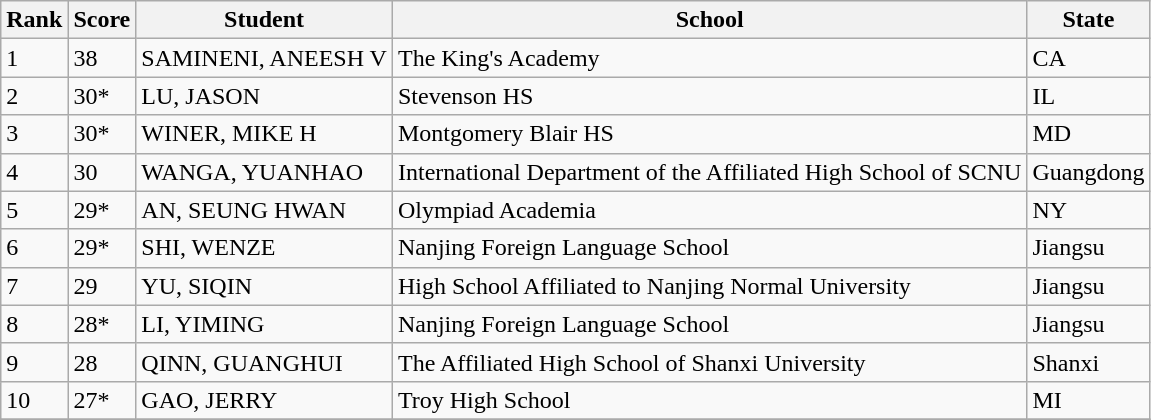<table class="wikitable">
<tr>
<th>Rank</th>
<th>Score</th>
<th>Student</th>
<th>School</th>
<th>State</th>
</tr>
<tr>
<td>1</td>
<td>38</td>
<td>SAMINENI, ANEESH V</td>
<td>The King's Academy</td>
<td>CA</td>
</tr>
<tr>
<td>2</td>
<td>30*</td>
<td>LU, JASON</td>
<td>Stevenson HS</td>
<td>IL</td>
</tr>
<tr>
<td>3</td>
<td>30*</td>
<td>WINER, MIKE H</td>
<td>Montgomery Blair HS</td>
<td>MD</td>
</tr>
<tr>
<td>4</td>
<td>30</td>
<td>WANGA, YUANHAO</td>
<td>International Department of the Affiliated High School of SCNU</td>
<td>Guangdong</td>
</tr>
<tr>
<td>5</td>
<td>29*</td>
<td>AN, SEUNG HWAN</td>
<td>Olympiad Academia</td>
<td>NY</td>
</tr>
<tr>
<td>6</td>
<td>29*</td>
<td>SHI, WENZE</td>
<td>Nanjing Foreign Language School</td>
<td>Jiangsu</td>
</tr>
<tr>
<td>7</td>
<td>29</td>
<td>YU, SIQIN</td>
<td>High School Affiliated to Nanjing Normal University</td>
<td>Jiangsu</td>
</tr>
<tr>
<td>8</td>
<td>28*</td>
<td>LI, YIMING</td>
<td>Nanjing Foreign Language School</td>
<td>Jiangsu</td>
</tr>
<tr>
<td>9</td>
<td>28</td>
<td>QINN, GUANGHUI</td>
<td>The Affiliated High School of Shanxi University</td>
<td>Shanxi</td>
</tr>
<tr>
<td>10</td>
<td>27*</td>
<td>GAO, JERRY</td>
<td>Troy High School</td>
<td>MI</td>
</tr>
<tr>
</tr>
</table>
